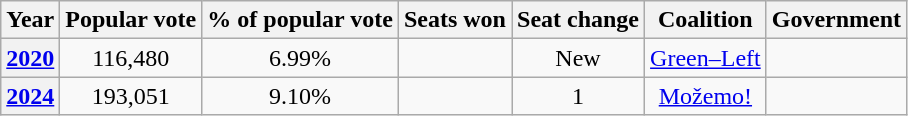<table class="wikitable" style="text-align:center">
<tr>
<th>Year</th>
<th>Popular vote<br></th>
<th>% of popular vote</th>
<th>Seats won<br></th>
<th>Seat change</th>
<th>Coalition</th>
<th>Government</th>
</tr>
<tr>
<th><a href='#'>2020</a></th>
<td>116,480</td>
<td>6.99%</td>
<td></td>
<td>New</td>
<td><a href='#'>Green–Left</a></td>
<td></td>
</tr>
<tr>
<th><a href='#'>2024</a></th>
<td>193,051</td>
<td>9.10%</td>
<td></td>
<td> 1</td>
<td><a href='#'>Možemo!</a></td>
<td></td>
</tr>
</table>
